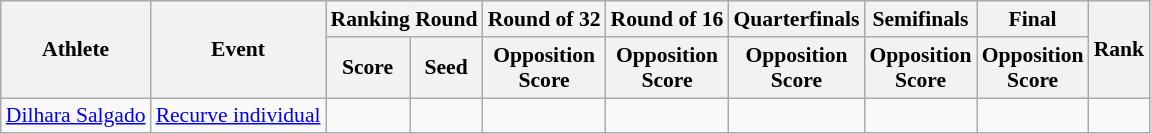<table class="wikitable" style="font-size:90%">
<tr>
<th rowspan="2">Athlete</th>
<th rowspan="2">Event</th>
<th colspan="2">Ranking Round</th>
<th>Round of 32</th>
<th>Round of 16</th>
<th>Quarterfinals</th>
<th>Semifinals</th>
<th>Final</th>
<th rowspan="2">Rank</th>
</tr>
<tr>
<th>Score</th>
<th>Seed</th>
<th>Opposition<br>Score</th>
<th>Opposition<br>Score</th>
<th>Opposition<br>Score</th>
<th>Opposition<br>Score</th>
<th>Opposition<br>Score</th>
</tr>
<tr>
<td><a href='#'>Dilhara Salgado</a></td>
<td><a href='#'>Recurve individual</a></td>
<td align=center></td>
<td align=center></td>
<td align=center></td>
<td></td>
<td></td>
<td></td>
<td></td>
<td></td>
</tr>
</table>
